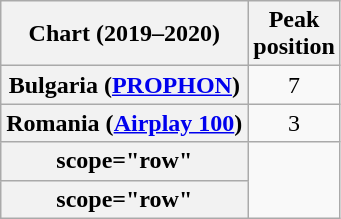<table class="wikitable sortable plainrowheaders" style="text-align:center">
<tr>
<th>Chart (2019–2020)</th>
<th>Peak<br>position</th>
</tr>
<tr>
<th scope="row">Bulgaria (<a href='#'>PROPHON</a>)</th>
<td>7</td>
</tr>
<tr>
<th scope="row">Romania (<a href='#'>Airplay 100</a>)</th>
<td>3</td>
</tr>
<tr>
<th>scope="row"</th>
</tr>
<tr>
<th>scope="row"</th>
</tr>
</table>
